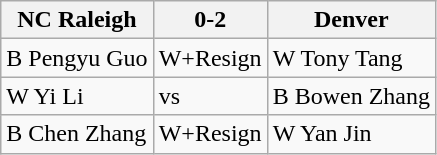<table class="wikitable">
<tr>
<th>NC Raleigh</th>
<th>0-2</th>
<th>Denver</th>
</tr>
<tr>
<td>B Pengyu Guo</td>
<td>W+Resign</td>
<td>W Tony Tang</td>
</tr>
<tr>
<td>W Yi Li</td>
<td>vs</td>
<td>B Bowen Zhang</td>
</tr>
<tr>
<td>B Chen Zhang</td>
<td>W+Resign</td>
<td>W Yan Jin</td>
</tr>
</table>
